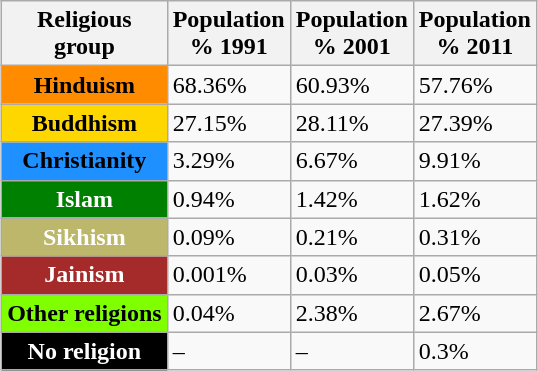<table class="wikitable sortable" style="margin:auto;">
<tr style="text-align: center;">
<th>Religious<br>group</th>
<th>Population <br>% <strong>1991</strong></th>
<th>Population <br>% <strong>2001</strong></th>
<th>Population <br>% <strong>2011</strong></th>
</tr>
<tr>
<th style="background:DarkOrange;">Hinduism</th>
<td>68.36%</td>
<td>60.93%</td>
<td>57.76%</td>
</tr>
<tr>
<th style="background:Gold;">Buddhism</th>
<td>27.15%</td>
<td>28.11%</td>
<td>27.39%</td>
</tr>
<tr>
<th style="background:DodgerBlue;">Christianity</th>
<td>3.29%</td>
<td>6.67%</td>
<td>9.91%</td>
</tr>
<tr>
<th style="background:Green; color:white;">Islam</th>
<td>0.94%</td>
<td>1.42%</td>
<td>1.62%</td>
</tr>
<tr>
<th style="background:darkKhaki; color:white;">Sikhism</th>
<td>0.09%</td>
<td>0.21%</td>
<td>0.31%</td>
</tr>
<tr>
<th style="background:brown; color:white;">Jainism</th>
<td>0.001%</td>
<td>0.03%</td>
<td>0.05%</td>
</tr>
<tr>
<th style="background:Chartreuse;">Other religions</th>
<td>0.04%</td>
<td>2.38%</td>
<td>2.67%</td>
</tr>
<tr>
<th style="background:Black; color:white;">No religion</th>
<td>–</td>
<td>–</td>
<td>0.3%</td>
</tr>
</table>
